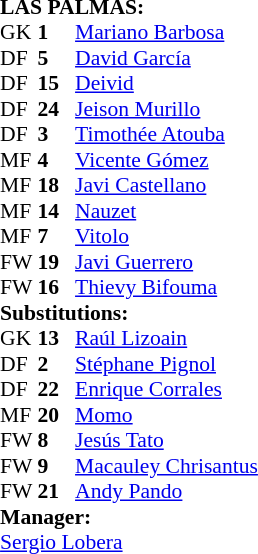<table style="font-size: 90%" cellspacing="0" cellpadding="0" align="center">
<tr>
<td colspan=4><strong>LAS PALMAS:</strong></td>
</tr>
<tr>
<th width="25"></th>
<th width="25"></th>
</tr>
<tr>
<td>GK</td>
<td><strong>1</strong></td>
<td> <a href='#'>Mariano Barbosa</a></td>
</tr>
<tr>
<td>DF</td>
<td><strong>5</strong></td>
<td> <a href='#'>David García</a></td>
<td></td>
</tr>
<tr>
<td>DF</td>
<td><strong>15</strong></td>
<td> <a href='#'>Deivid</a></td>
</tr>
<tr>
<td>DF</td>
<td><strong>24</strong></td>
<td> <a href='#'>Jeison Murillo</a></td>
<td></td>
</tr>
<tr>
<td>DF</td>
<td><strong>3</strong></td>
<td> <a href='#'>Timothée Atouba</a></td>
</tr>
<tr>
<td>MF</td>
<td><strong>4</strong></td>
<td> <a href='#'>Vicente Gómez</a></td>
<td></td>
<td></td>
</tr>
<tr>
<td>MF</td>
<td><strong>18</strong></td>
<td> <a href='#'>Javi Castellano</a></td>
<td></td>
</tr>
<tr>
<td>MF</td>
<td><strong>14</strong></td>
<td> <a href='#'>Nauzet</a></td>
<td></td>
<td></td>
</tr>
<tr>
<td>MF</td>
<td><strong>7</strong></td>
<td> <a href='#'>Vitolo</a></td>
</tr>
<tr>
<td>FW</td>
<td><strong>19</strong></td>
<td> <a href='#'>Javi Guerrero</a></td>
<td></td>
<td></td>
</tr>
<tr>
<td>FW</td>
<td><strong>16</strong></td>
<td> <a href='#'>Thievy Bifouma</a></td>
</tr>
<tr>
<td colspan=3><strong>Substitutions:</strong></td>
</tr>
<tr>
<td>GK</td>
<td><strong>13</strong></td>
<td> <a href='#'>Raúl Lizoain</a></td>
</tr>
<tr>
<td>DF</td>
<td><strong>2</strong></td>
<td> <a href='#'>Stéphane Pignol</a></td>
</tr>
<tr>
<td>DF</td>
<td><strong>22</strong></td>
<td> <a href='#'>Enrique Corrales</a></td>
</tr>
<tr>
<td>MF</td>
<td><strong>20</strong></td>
<td> <a href='#'>Momo</a></td>
<td></td>
<td></td>
</tr>
<tr>
<td>FW</td>
<td><strong>8</strong></td>
<td> <a href='#'>Jesús Tato</a></td>
<td></td>
<td></td>
</tr>
<tr>
<td>FW</td>
<td><strong>9</strong></td>
<td> <a href='#'>Macauley Chrisantus</a></td>
<td></td>
<td></td>
</tr>
<tr>
<td>FW</td>
<td><strong>21</strong></td>
<td> <a href='#'>Andy Pando</a></td>
</tr>
<tr>
<td colspan=3><strong>Manager:</strong></td>
</tr>
<tr>
<td colspan=3> <a href='#'>Sergio Lobera</a></td>
</tr>
</table>
